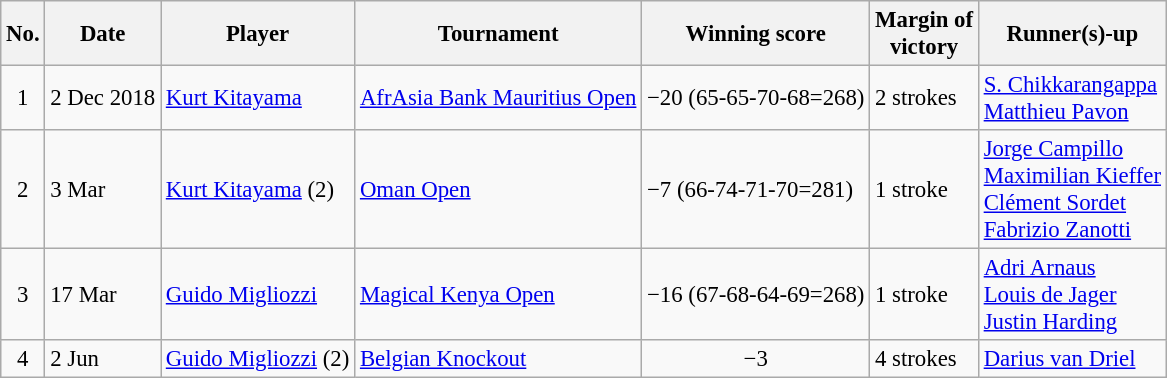<table class="wikitable" style="font-size:95%;">
<tr>
<th>No.</th>
<th>Date</th>
<th>Player</th>
<th>Tournament</th>
<th>Winning score</th>
<th>Margin of<br>victory</th>
<th>Runner(s)-up</th>
</tr>
<tr>
<td align=center>1</td>
<td>2 Dec 2018</td>
<td> <a href='#'>Kurt Kitayama</a></td>
<td><a href='#'>AfrAsia Bank Mauritius Open</a></td>
<td>−20 (65-65-70-68=268)</td>
<td>2 strokes</td>
<td> <a href='#'>S. Chikkarangappa</a><br> <a href='#'>Matthieu Pavon</a></td>
</tr>
<tr>
<td align=center>2</td>
<td>3 Mar</td>
<td> <a href='#'>Kurt Kitayama</a> (2)</td>
<td><a href='#'>Oman Open</a></td>
<td>−7 (66-74-71-70=281)</td>
<td>1 stroke</td>
<td> <a href='#'>Jorge Campillo</a><br> <a href='#'>Maximilian Kieffer</a><br> <a href='#'>Clément Sordet</a><br> <a href='#'>Fabrizio Zanotti</a></td>
</tr>
<tr>
<td align=center>3</td>
<td>17 Mar</td>
<td> <a href='#'>Guido Migliozzi</a></td>
<td><a href='#'>Magical Kenya Open</a></td>
<td>−16 (67-68-64-69=268)</td>
<td>1 stroke</td>
<td> <a href='#'>Adri Arnaus</a><br> <a href='#'>Louis de Jager</a><br> <a href='#'>Justin Harding</a></td>
</tr>
<tr>
<td align=center>4</td>
<td>2 Jun</td>
<td> <a href='#'>Guido Migliozzi</a> (2)</td>
<td><a href='#'>Belgian Knockout</a></td>
<td align=center>−3</td>
<td>4 strokes</td>
<td> <a href='#'>Darius van Driel</a></td>
</tr>
</table>
